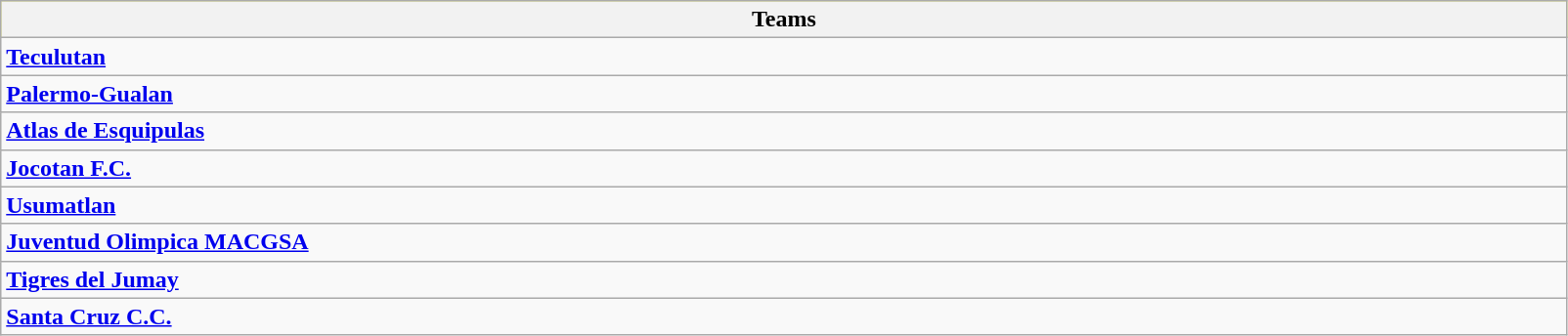<table class="wikitable">
<tr bgcolor=yellow align="center">
<th width= 20%>Teams</th>
</tr>
<tr>
<td><strong><a href='#'>Teculutan</a></strong></td>
</tr>
<tr>
<td><strong><a href='#'>Palermo-Gualan</a></strong></td>
</tr>
<tr>
<td><strong><a href='#'>Atlas de Esquipulas</a></strong></td>
</tr>
<tr>
<td><strong><a href='#'>Jocotan F.C.</a></strong></td>
</tr>
<tr>
<td><strong><a href='#'>Usumatlan</a></strong></td>
</tr>
<tr>
<td><strong><a href='#'>Juventud Olimpica MACGSA</a></strong></td>
</tr>
<tr>
<td><strong><a href='#'>Tigres del Jumay</a></strong></td>
</tr>
<tr>
<td><strong><a href='#'>Santa Cruz C.C.</a></strong></td>
</tr>
</table>
